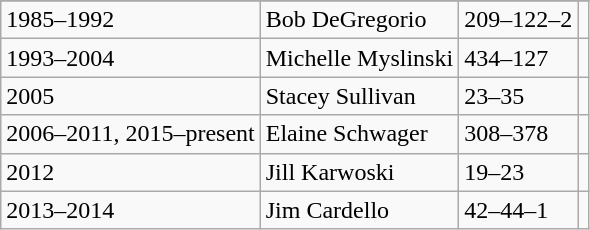<table class="wikitable">
<tr style="text-align:center;">
</tr>
<tr>
<td>1985–1992</td>
<td>Bob DeGregorio</td>
<td>209–122–2</td>
<td></td>
</tr>
<tr>
<td>1993–2004</td>
<td>Michelle Myslinski</td>
<td>434–127</td>
<td></td>
</tr>
<tr>
<td>2005</td>
<td>Stacey Sullivan</td>
<td>23–35</td>
<td></td>
</tr>
<tr>
<td>2006–2011, 2015–present</td>
<td>Elaine Schwager</td>
<td>308–378</td>
<td></td>
</tr>
<tr>
<td>2012</td>
<td>Jill Karwoski</td>
<td>19–23</td>
<td></td>
</tr>
<tr>
<td>2013–2014</td>
<td>Jim Cardello</td>
<td>42–44–1</td>
<td></td>
</tr>
</table>
